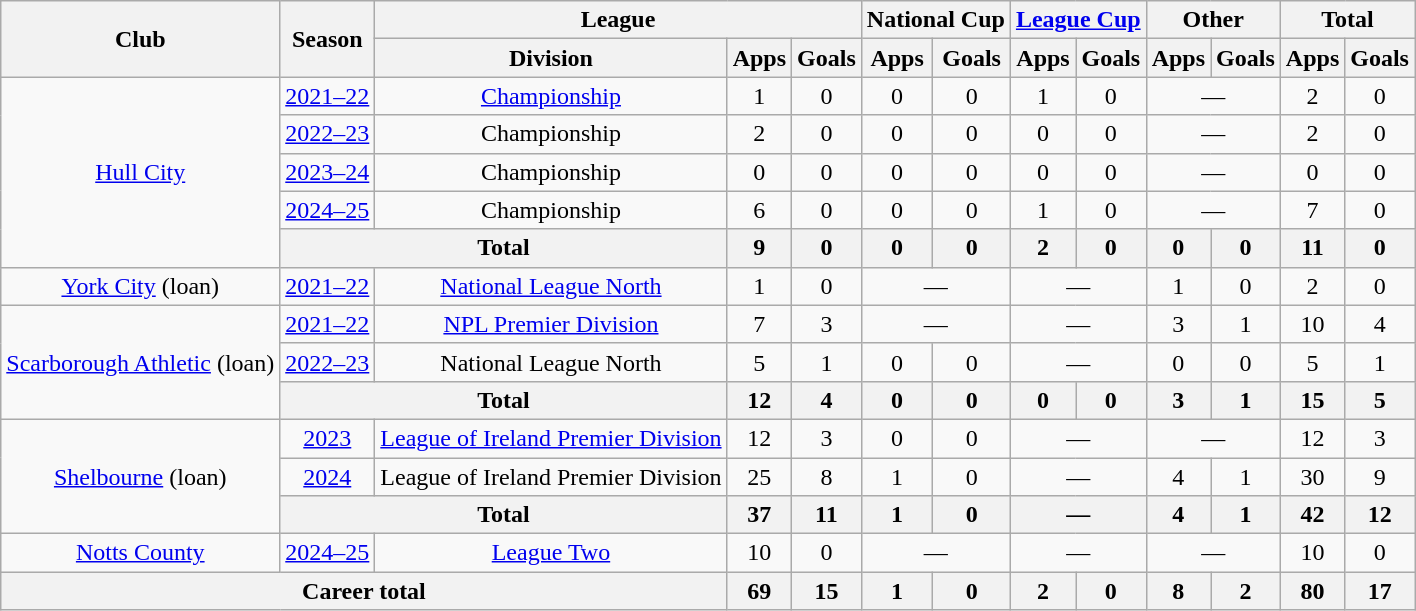<table class="wikitable" style="text-align: center">
<tr>
<th rowspan="2">Club</th>
<th rowspan="2">Season</th>
<th colspan="3">League</th>
<th colspan="2">National Cup</th>
<th colspan="2"><a href='#'>League Cup</a></th>
<th colspan="2">Other</th>
<th colspan="2">Total</th>
</tr>
<tr>
<th>Division</th>
<th>Apps</th>
<th>Goals</th>
<th>Apps</th>
<th>Goals</th>
<th>Apps</th>
<th>Goals</th>
<th>Apps</th>
<th>Goals</th>
<th>Apps</th>
<th>Goals</th>
</tr>
<tr>
<td rowspan="5"><a href='#'>Hull City</a></td>
<td><a href='#'>2021–22</a></td>
<td><a href='#'>Championship</a></td>
<td>1</td>
<td>0</td>
<td>0</td>
<td>0</td>
<td>1</td>
<td>0</td>
<td colspan="2">—</td>
<td>2</td>
<td>0</td>
</tr>
<tr>
<td><a href='#'>2022–23</a></td>
<td>Championship</td>
<td>2</td>
<td>0</td>
<td>0</td>
<td>0</td>
<td>0</td>
<td>0</td>
<td colspan="2">—</td>
<td>2</td>
<td>0</td>
</tr>
<tr>
<td><a href='#'>2023–24</a></td>
<td>Championship</td>
<td>0</td>
<td>0</td>
<td>0</td>
<td>0</td>
<td>0</td>
<td>0</td>
<td colspan="2">—</td>
<td>0</td>
<td>0</td>
</tr>
<tr>
<td><a href='#'>2024–25</a></td>
<td>Championship</td>
<td>6</td>
<td>0</td>
<td>0</td>
<td>0</td>
<td>1</td>
<td>0</td>
<td colspan="2">—</td>
<td>7</td>
<td>0</td>
</tr>
<tr>
<th colspan="2">Total</th>
<th>9</th>
<th>0</th>
<th>0</th>
<th>0</th>
<th>2</th>
<th>0</th>
<th>0</th>
<th>0</th>
<th>11</th>
<th>0</th>
</tr>
<tr>
<td><a href='#'>York City</a> (loan)</td>
<td><a href='#'>2021–22</a></td>
<td><a href='#'>National League North</a></td>
<td>1</td>
<td>0</td>
<td colspan="2">—</td>
<td colspan="2">—</td>
<td>1</td>
<td>0</td>
<td>2</td>
<td>0</td>
</tr>
<tr>
<td rowspan="3"><a href='#'>Scarborough Athletic</a> (loan)</td>
<td><a href='#'>2021–22</a></td>
<td><a href='#'>NPL Premier Division</a></td>
<td>7</td>
<td>3</td>
<td colspan="2">—</td>
<td colspan="2">—</td>
<td>3</td>
<td>1</td>
<td>10</td>
<td>4</td>
</tr>
<tr>
<td><a href='#'>2022–23</a></td>
<td>National League North</td>
<td>5</td>
<td>1</td>
<td>0</td>
<td>0</td>
<td colspan="2">—</td>
<td>0</td>
<td>0</td>
<td>5</td>
<td>1</td>
</tr>
<tr>
<th colspan="2">Total</th>
<th>12</th>
<th>4</th>
<th>0</th>
<th>0</th>
<th>0</th>
<th>0</th>
<th>3</th>
<th>1</th>
<th>15</th>
<th>5</th>
</tr>
<tr>
<td rowspan="3"><a href='#'>Shelbourne</a> (loan)</td>
<td><a href='#'>2023</a></td>
<td><a href='#'>League of Ireland Premier Division</a></td>
<td>12</td>
<td>3</td>
<td>0</td>
<td>0</td>
<td colspan="2">—</td>
<td colspan="2">—</td>
<td>12</td>
<td>3</td>
</tr>
<tr>
<td><a href='#'>2024</a></td>
<td>League of Ireland Premier Division</td>
<td>25</td>
<td>8</td>
<td>1</td>
<td>0</td>
<td colspan="2">—</td>
<td>4</td>
<td>1</td>
<td>30</td>
<td>9</td>
</tr>
<tr>
<th colspan="2">Total</th>
<th>37</th>
<th>11</th>
<th>1</th>
<th>0</th>
<th colspan="2">—</th>
<th>4</th>
<th>1</th>
<th>42</th>
<th>12</th>
</tr>
<tr>
<td><a href='#'>Notts County</a></td>
<td><a href='#'>2024–25</a></td>
<td><a href='#'>League Two</a></td>
<td>10</td>
<td>0</td>
<td colspan="2">—</td>
<td colspan="2">—</td>
<td colspan="2">—</td>
<td>10</td>
<td>0</td>
</tr>
<tr>
<th colspan="3">Career total</th>
<th>69</th>
<th>15</th>
<th>1</th>
<th>0</th>
<th>2</th>
<th>0</th>
<th>8</th>
<th>2</th>
<th>80</th>
<th>17</th>
</tr>
</table>
